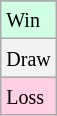<table class="wikitable">
<tr>
</tr>
<tr bgcolor = "#d0ffe3">
<td><small>Win</small></td>
</tr>
<tr bgcolor = "#f3f3f3">
<td><small>Draw</small></td>
</tr>
<tr bgcolor = "#ffd0e3">
<td><small>Loss</small></td>
</tr>
</table>
